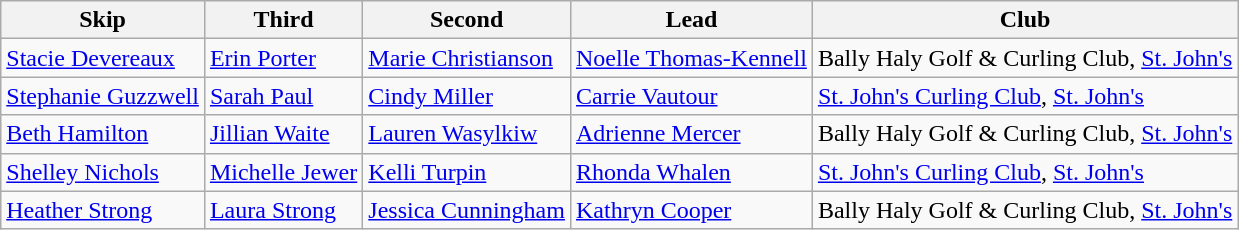<table class=wikitable>
<tr>
<th>Skip</th>
<th>Third</th>
<th>Second</th>
<th>Lead</th>
<th>Club</th>
</tr>
<tr>
<td><a href='#'>Stacie Devereaux</a></td>
<td><a href='#'>Erin Porter</a></td>
<td><a href='#'>Marie Christianson</a></td>
<td><a href='#'>Noelle Thomas-Kennell</a></td>
<td>Bally Haly Golf & Curling Club, <a href='#'>St. John's</a></td>
</tr>
<tr>
<td><a href='#'>Stephanie Guzzwell</a></td>
<td><a href='#'>Sarah Paul</a></td>
<td><a href='#'>Cindy Miller</a></td>
<td><a href='#'>Carrie Vautour</a></td>
<td><a href='#'>St. John's Curling Club</a>, <a href='#'>St. John's</a></td>
</tr>
<tr>
<td><a href='#'>Beth Hamilton</a></td>
<td><a href='#'>Jillian Waite</a></td>
<td><a href='#'>Lauren Wasylkiw</a></td>
<td><a href='#'>Adrienne Mercer</a></td>
<td>Bally Haly Golf & Curling Club, <a href='#'>St. John's</a></td>
</tr>
<tr>
<td><a href='#'>Shelley Nichols</a></td>
<td><a href='#'>Michelle Jewer</a></td>
<td><a href='#'>Kelli Turpin</a></td>
<td><a href='#'>Rhonda Whalen</a></td>
<td><a href='#'>St. John's Curling Club</a>, <a href='#'>St. John's</a></td>
</tr>
<tr>
<td><a href='#'>Heather Strong</a></td>
<td><a href='#'>Laura Strong</a></td>
<td><a href='#'>Jessica Cunningham</a></td>
<td><a href='#'>Kathryn Cooper</a></td>
<td>Bally Haly Golf & Curling Club, <a href='#'>St. John's</a></td>
</tr>
</table>
